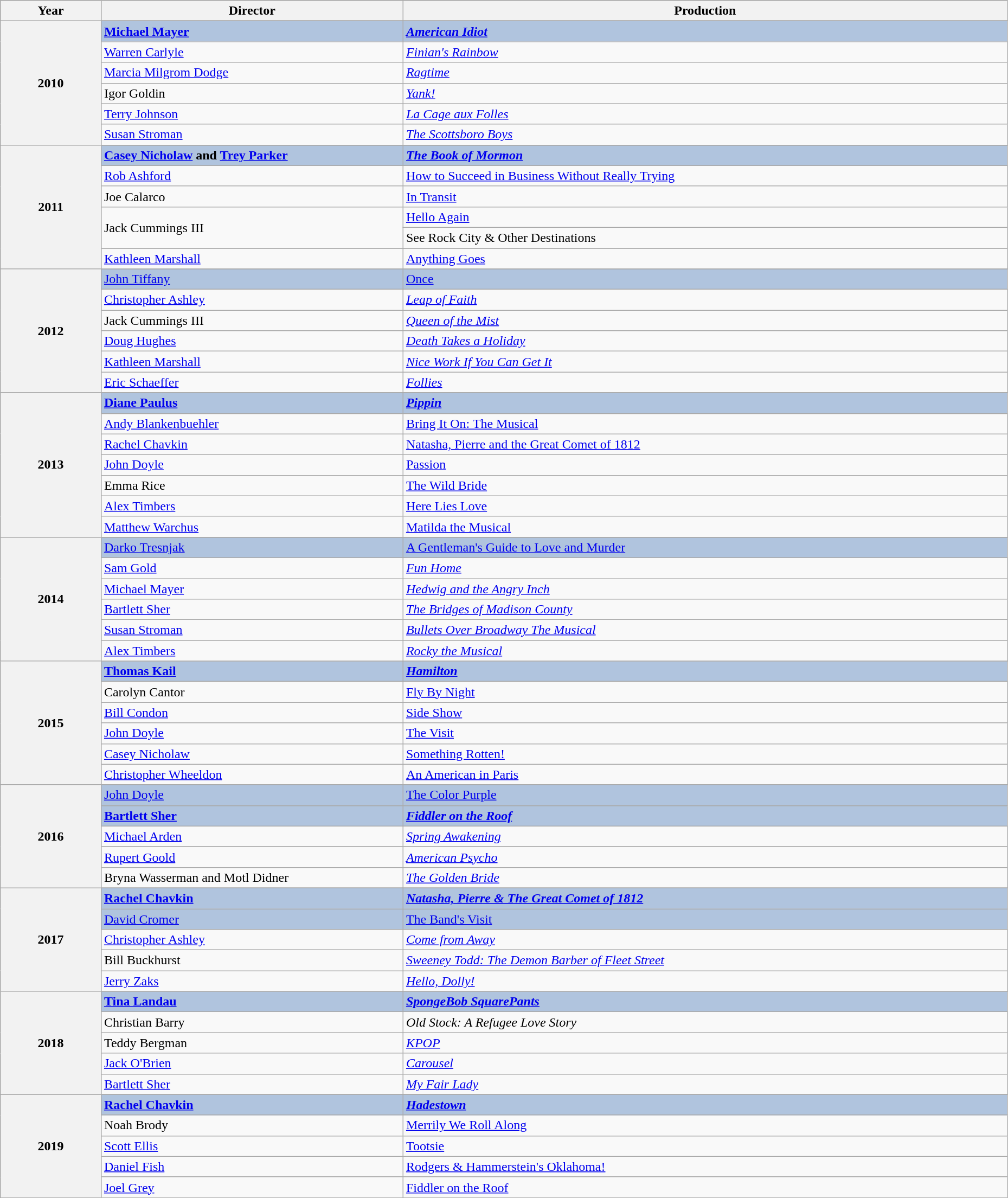<table class="wikitable" style="width:98%;">
<tr style="background:#bebebe;">
<th style="width:10%;">Year</th>
<th style="width:30%;">Director</th>
<th style="width:60%;">Production</th>
</tr>
<tr>
<th rowspan="7">2010</th>
</tr>
<tr style="background:#B0C4DE">
<td><strong><a href='#'>Michael Mayer</a></strong></td>
<td><strong><em><a href='#'>American Idiot</a></em></strong></td>
</tr>
<tr>
<td><a href='#'>Warren Carlyle</a></td>
<td><em><a href='#'>Finian's Rainbow</a></em></td>
</tr>
<tr>
<td><a href='#'>Marcia Milgrom Dodge</a></td>
<td><em><a href='#'>Ragtime</a></em></td>
</tr>
<tr>
<td>Igor Goldin</td>
<td><em><a href='#'>Yank!</a></em></td>
</tr>
<tr>
<td><a href='#'>Terry Johnson</a></td>
<td><em><a href='#'>La Cage aux Folles</a></em></td>
</tr>
<tr>
<td><a href='#'>Susan Stroman</a></td>
<td><em><a href='#'>The Scottsboro Boys</a></em></td>
</tr>
<tr>
<th rowspan="7">2011</th>
</tr>
<tr style="background:#B0C4DE">
<td><strong><a href='#'>Casey Nicholaw</a> and <a href='#'>Trey Parker</a></strong></td>
<td><strong><em><a href='#'>The Book of Mormon</a><em> <strong></td>
</tr>
<tr>
<td><a href='#'>Rob Ashford</a></td>
<td></em><a href='#'>How to Succeed in Business Without Really Trying</a><em></td>
</tr>
<tr>
<td>Joe Calarco</td>
<td></em><a href='#'>In Transit</a><em></td>
</tr>
<tr>
<td rowspan="2">Jack Cummings III</td>
<td></em><a href='#'>Hello Again</a><em></td>
</tr>
<tr>
<td></em>See Rock City & Other Destinations<em></td>
</tr>
<tr>
<td><a href='#'>Kathleen Marshall</a></td>
<td></em><a href='#'>Anything Goes</a><em></td>
</tr>
<tr>
<th rowspan="7">2012</th>
</tr>
<tr style="background:#B0C4DE">
<td></strong><a href='#'>John Tiffany</a><strong></td>
<td></em></strong><a href='#'>Once</a></em> </strong></td>
</tr>
<tr>
<td><a href='#'>Christopher Ashley</a></td>
<td><em><a href='#'>Leap of Faith</a></em></td>
</tr>
<tr>
<td>Jack Cummings III</td>
<td><em><a href='#'>Queen of the Mist</a></em></td>
</tr>
<tr>
<td><a href='#'>Doug Hughes</a></td>
<td><em><a href='#'>Death Takes a Holiday</a></em></td>
</tr>
<tr>
<td><a href='#'>Kathleen Marshall</a></td>
<td><em><a href='#'>Nice Work If You Can Get It</a></em></td>
</tr>
<tr>
<td><a href='#'>Eric Schaeffer</a></td>
<td><em><a href='#'>Follies</a></em></td>
</tr>
<tr>
<th rowspan="8">2013</th>
</tr>
<tr style="background:#B0C4DE">
<td><strong><a href='#'>Diane Paulus</a></strong></td>
<td><strong><em><a href='#'>Pippin</a><em> <strong></td>
</tr>
<tr>
<td><a href='#'>Andy Blankenbuehler</a></td>
<td></em><a href='#'>Bring It On: The Musical</a><em></td>
</tr>
<tr>
<td><a href='#'>Rachel Chavkin</a></td>
<td></em><a href='#'>Natasha, Pierre and the Great Comet of 1812</a><em></td>
</tr>
<tr>
<td><a href='#'>John Doyle</a></td>
<td></em><a href='#'>Passion</a><em></td>
</tr>
<tr>
<td>Emma Rice</td>
<td></em><a href='#'>The Wild Bride</a><em></td>
</tr>
<tr>
<td><a href='#'>Alex Timbers</a></td>
<td></em><a href='#'>Here Lies Love</a><em></td>
</tr>
<tr>
<td><a href='#'>Matthew Warchus</a></td>
<td></em><a href='#'>Matilda the Musical</a><em></td>
</tr>
<tr>
<th rowspan="7">2014</th>
</tr>
<tr style="background:#B0C4DE">
<td></strong><a href='#'>Darko Tresnjak</a><strong></td>
<td></em></strong><a href='#'>A Gentleman's Guide to Love and Murder</a></em> </strong></td>
</tr>
<tr>
<td><a href='#'>Sam Gold</a></td>
<td><em><a href='#'>Fun Home</a></em></td>
</tr>
<tr>
<td><a href='#'>Michael Mayer</a></td>
<td><em><a href='#'>Hedwig and the Angry Inch</a></em></td>
</tr>
<tr>
<td><a href='#'>Bartlett Sher</a></td>
<td><em><a href='#'>The Bridges of Madison County</a></em></td>
</tr>
<tr>
<td><a href='#'>Susan Stroman</a></td>
<td><em><a href='#'>Bullets Over Broadway The Musical</a></em></td>
</tr>
<tr>
<td><a href='#'>Alex Timbers</a></td>
<td><em><a href='#'>Rocky the Musical</a></em></td>
</tr>
<tr>
<th rowspan="7">2015</th>
</tr>
<tr style="background:#B0C4DE">
<td><strong><a href='#'>Thomas Kail</a></strong></td>
<td><strong><em><a href='#'>Hamilton</a><em> <strong></td>
</tr>
<tr>
<td>Carolyn Cantor</td>
<td></em><a href='#'>Fly By Night</a><em></td>
</tr>
<tr>
<td><a href='#'>Bill Condon</a></td>
<td></em><a href='#'>Side Show</a><em></td>
</tr>
<tr>
<td><a href='#'>John Doyle</a></td>
<td></em><a href='#'>The Visit</a><em></td>
</tr>
<tr>
<td><a href='#'>Casey Nicholaw</a></td>
<td></em><a href='#'>Something Rotten!</a><em></td>
</tr>
<tr>
<td><a href='#'>Christopher Wheeldon</a></td>
<td></em><a href='#'>An American in Paris</a><em></td>
</tr>
<tr>
<th rowspan="6">2016</th>
</tr>
<tr style="background:#B0C4DE">
<td></strong><a href='#'>John Doyle</a><strong></td>
<td></em></strong><a href='#'>The Color Purple</a></em> </strong></td>
</tr>
<tr style="background:#B0C4DE">
<td><strong><a href='#'>Bartlett Sher</a></strong></td>
<td><strong><em><a href='#'>Fiddler on the Roof</a></em></strong></td>
</tr>
<tr>
<td><a href='#'>Michael Arden</a></td>
<td><em><a href='#'>Spring Awakening</a></em></td>
</tr>
<tr>
<td><a href='#'>Rupert Goold</a></td>
<td><em><a href='#'>American Psycho</a></em></td>
</tr>
<tr>
<td>Bryna Wasserman and Motl Didner</td>
<td><em><a href='#'>The Golden Bride</a></em></td>
</tr>
<tr>
<th rowspan="6">2017</th>
</tr>
<tr style="background:#B0C4DE">
<td><strong><a href='#'>Rachel Chavkin</a></strong></td>
<td><strong><em><a href='#'>Natasha, Pierre & The Great Comet of 1812</a><em> <strong></td>
</tr>
<tr style="background:#B0C4DE">
<td></strong><a href='#'>David Cromer</a><strong></td>
<td></em></strong><a href='#'>The Band's Visit</a></em> </strong></td>
</tr>
<tr>
<td><a href='#'>Christopher Ashley</a></td>
<td><em><a href='#'>Come from Away</a></em></td>
</tr>
<tr>
<td>Bill Buckhurst</td>
<td><em><a href='#'>Sweeney Todd: The Demon Barber of Fleet Street</a></em></td>
</tr>
<tr>
<td><a href='#'>Jerry Zaks</a></td>
<td><a href='#'><em>Hello, Dolly!</em></a></td>
</tr>
<tr>
<th rowspan="6">2018</th>
</tr>
<tr style="background:#B0C4DE">
<td><strong><a href='#'>Tina Landau</a></strong></td>
<td><strong><a href='#'><em>SpongeBob SquarePants</em></a> </strong></td>
</tr>
<tr>
<td>Christian Barry</td>
<td><em>Old Stock: A Refugee Love Story</em></td>
</tr>
<tr>
<td>Teddy Bergman</td>
<td><a href='#'><em>KPOP</em></a></td>
</tr>
<tr>
<td><a href='#'>Jack O'Brien</a></td>
<td><a href='#'><em>Carousel</em></a></td>
</tr>
<tr>
<td><a href='#'>Bartlett Sher</a></td>
<td><em><a href='#'>My Fair Lady</a></em></td>
</tr>
<tr>
<th rowspan="6">2019</th>
</tr>
<tr style="background:#B0C4DE">
<td><strong><a href='#'>Rachel Chavkin</a></strong></td>
<td><strong><em><a href='#'>Hadestown</a><em> <strong></td>
</tr>
<tr>
<td>Noah Brody</td>
<td></em><a href='#'>Merrily We Roll Along</a><em></td>
</tr>
<tr>
<td><a href='#'>Scott Ellis</a></td>
<td></em><a href='#'>Tootsie</a><em></td>
</tr>
<tr>
<td><a href='#'>Daniel Fish</a></td>
<td></em><a href='#'>Rodgers & Hammerstein's Oklahoma!</a><em></td>
</tr>
<tr>
<td><a href='#'>Joel Grey</a></td>
<td></em><a href='#'>Fiddler on the Roof</a><em></td>
</tr>
</table>
